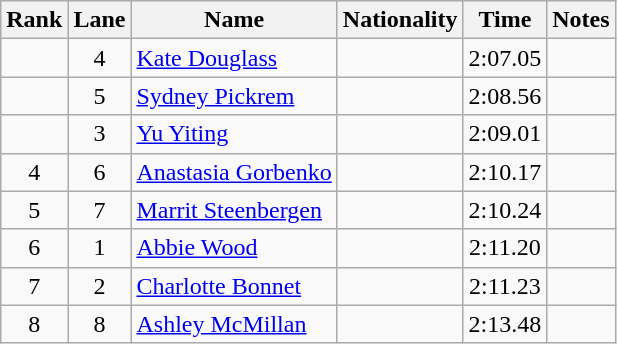<table class="wikitable sortable" style="text-align:center">
<tr>
<th>Rank</th>
<th>Lane</th>
<th>Name</th>
<th>Nationality</th>
<th>Time</th>
<th>Notes</th>
</tr>
<tr>
<td></td>
<td>4</td>
<td align=left><a href='#'>Kate Douglass</a></td>
<td align=left></td>
<td>2:07.05</td>
<td></td>
</tr>
<tr>
<td></td>
<td>5</td>
<td align=left><a href='#'>Sydney Pickrem</a></td>
<td align=left></td>
<td>2:08.56</td>
<td></td>
</tr>
<tr>
<td></td>
<td>3</td>
<td align=left><a href='#'>Yu Yiting</a></td>
<td align=left></td>
<td>2:09.01</td>
<td></td>
</tr>
<tr>
<td>4</td>
<td>6</td>
<td align=left><a href='#'>Anastasia Gorbenko</a></td>
<td align=left></td>
<td>2:10.17</td>
<td></td>
</tr>
<tr>
<td>5</td>
<td>7</td>
<td align=left><a href='#'>Marrit Steenbergen</a></td>
<td align=left></td>
<td>2:10.24</td>
<td></td>
</tr>
<tr>
<td>6</td>
<td>1</td>
<td align=left><a href='#'>Abbie Wood</a></td>
<td align=left></td>
<td>2:11.20</td>
<td></td>
</tr>
<tr>
<td>7</td>
<td>2</td>
<td align=left><a href='#'>Charlotte Bonnet</a></td>
<td align=left></td>
<td>2:11.23</td>
<td></td>
</tr>
<tr>
<td>8</td>
<td>8</td>
<td align=left><a href='#'>Ashley McMillan</a></td>
<td align=left></td>
<td>2:13.48</td>
<td></td>
</tr>
</table>
